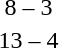<table style="text-align:center">
<tr>
<th width=200></th>
<th width=100></th>
<th width=200></th>
</tr>
<tr>
<td align=right><strong></strong></td>
<td>8 – 3</td>
<td align=left></td>
</tr>
<tr>
<td align=right><strong></strong></td>
<td>13 – 4</td>
<td align=left></td>
</tr>
</table>
